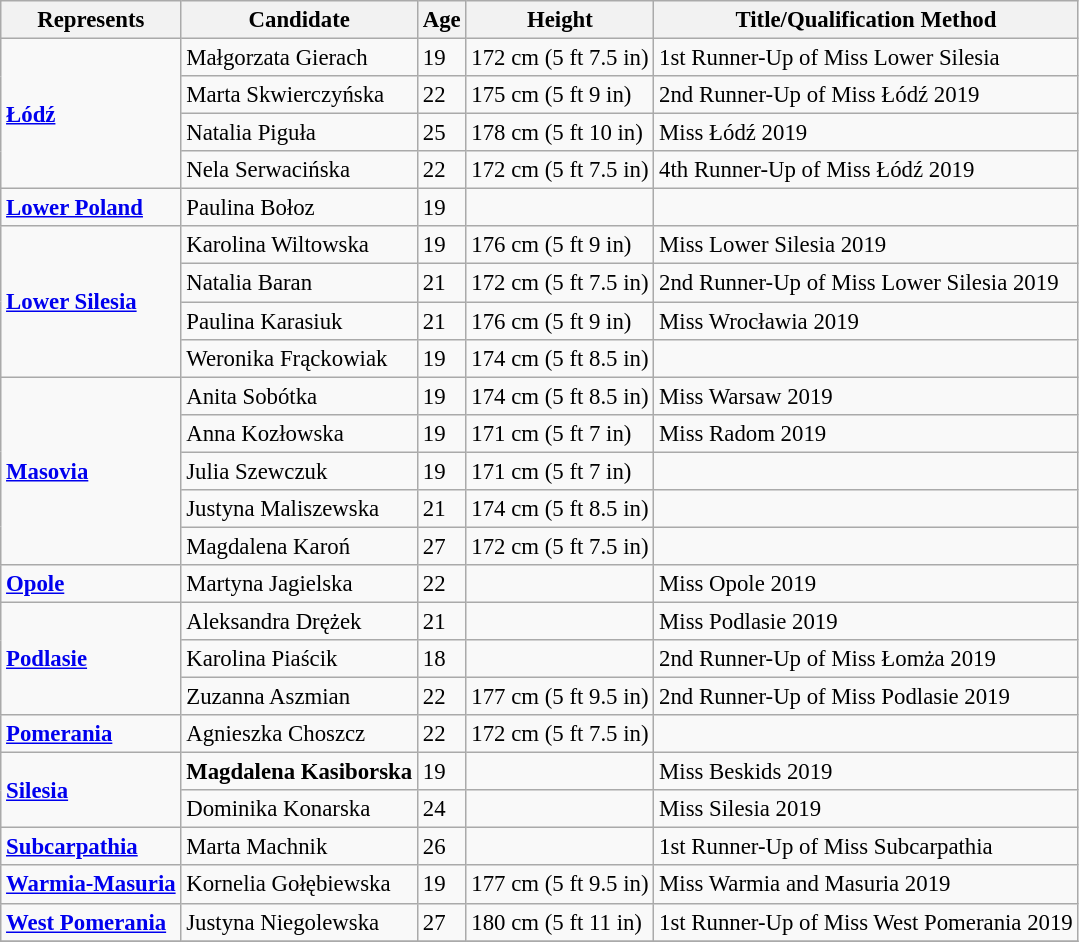<table class="wikitable sortable" style="font-size: 95%;">
<tr>
<th>Represents</th>
<th>Candidate</th>
<th>Age</th>
<th>Height</th>
<th>Title/Qualification Method</th>
</tr>
<tr>
<td rowspan="4"> <strong><a href='#'>Łódź</a></strong></td>
<td>Małgorzata Gierach</td>
<td>19</td>
<td>172 cm (5 ft 7.5 in)</td>
<td>1st Runner-Up of Miss Lower Silesia</td>
</tr>
<tr>
<td>Marta Skwierczyńska</td>
<td>22</td>
<td>175 cm (5 ft 9 in)</td>
<td>2nd Runner-Up of Miss Łódź 2019</td>
</tr>
<tr>
<td>Natalia Piguła</td>
<td>25</td>
<td>178 cm (5 ft 10 in)</td>
<td>Miss Łódź 2019</td>
</tr>
<tr>
<td>Nela Serwacińska</td>
<td>22</td>
<td>172 cm (5 ft 7.5 in)</td>
<td>4th Runner-Up of Miss Łódź 2019</td>
</tr>
<tr>
<td> <strong><a href='#'>Lower Poland</a></strong></td>
<td>Paulina Bołoz</td>
<td>19</td>
<td></td>
<td></td>
</tr>
<tr>
<td rowspan="4"> <strong><a href='#'>Lower Silesia</a></strong></td>
<td>Karolina Wiltowska</td>
<td>19</td>
<td>176 cm (5 ft 9 in)</td>
<td>Miss Lower Silesia 2019</td>
</tr>
<tr>
<td>Natalia Baran</td>
<td>21</td>
<td>172 cm (5 ft 7.5 in)</td>
<td>2nd Runner-Up of Miss Lower Silesia 2019</td>
</tr>
<tr>
<td>Paulina Karasiuk</td>
<td>21</td>
<td>176 cm (5 ft 9 in)</td>
<td>Miss Wrocławia 2019</td>
</tr>
<tr>
<td>Weronika Frąckowiak</td>
<td>19</td>
<td>174 cm (5 ft 8.5 in)</td>
<td></td>
</tr>
<tr>
<td rowspan="5"> <strong><a href='#'>Masovia</a></strong></td>
<td>Anita Sobótka</td>
<td>19</td>
<td>174 cm (5 ft 8.5 in)</td>
<td>Miss Warsaw 2019</td>
</tr>
<tr>
<td>Anna Kozłowska</td>
<td>19</td>
<td>171 cm (5 ft 7 in)</td>
<td>Miss Radom 2019</td>
</tr>
<tr>
<td>Julia Szewczuk</td>
<td>19</td>
<td>171 cm (5 ft 7 in)</td>
<td></td>
</tr>
<tr>
<td>Justyna Maliszewska</td>
<td>21</td>
<td>174 cm (5 ft 8.5 in)</td>
<td></td>
</tr>
<tr>
<td>Magdalena Karoń</td>
<td>27</td>
<td>172 cm (5 ft 7.5 in)</td>
<td></td>
</tr>
<tr>
<td> <strong><a href='#'>Opole</a></strong></td>
<td>Martyna Jagielska</td>
<td>22</td>
<td></td>
<td>Miss Opole 2019</td>
</tr>
<tr>
<td rowspan="3"> <strong><a href='#'>Podlasie</a></strong></td>
<td>Aleksandra Drężek</td>
<td>21</td>
<td></td>
<td>Miss Podlasie 2019</td>
</tr>
<tr>
<td>Karolina Piaścik</td>
<td>18</td>
<td></td>
<td>2nd Runner-Up of Miss Łomża 2019</td>
</tr>
<tr>
<td>Zuzanna Aszmian</td>
<td>22</td>
<td>177 cm (5 ft 9.5 in)</td>
<td>2nd Runner-Up of Miss Podlasie 2019</td>
</tr>
<tr>
<td> <strong><a href='#'>Pomerania</a></strong></td>
<td>Agnieszka Choszcz</td>
<td>22</td>
<td>172 cm (5 ft 7.5 in)</td>
<td></td>
</tr>
<tr>
<td rowspan="2"> <strong><a href='#'>Silesia</a></strong></td>
<td><strong>Magdalena Kasiborska</strong></td>
<td>19</td>
<td></td>
<td>Miss Beskids 2019</td>
</tr>
<tr>
<td>Dominika Konarska</td>
<td>24</td>
<td></td>
<td>Miss Silesia 2019</td>
</tr>
<tr>
<td> <strong><a href='#'>Subcarpathia</a></strong></td>
<td>Marta Machnik</td>
<td>26</td>
<td></td>
<td>1st Runner-Up of Miss Subcarpathia</td>
</tr>
<tr>
<td> <strong><a href='#'>Warmia-Masuria</a></strong></td>
<td>Kornelia Gołębiewska</td>
<td>19</td>
<td>177 cm (5 ft 9.5 in)</td>
<td>Miss Warmia and Masuria 2019</td>
</tr>
<tr>
<td> <strong><a href='#'>West Pomerania</a></strong></td>
<td>Justyna Niegolewska</td>
<td>27</td>
<td>180 cm (5 ft 11 in)</td>
<td>1st Runner-Up of Miss West Pomerania 2019</td>
</tr>
<tr>
</tr>
</table>
